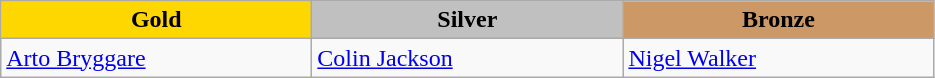<table class="wikitable" style="text-align:left">
<tr align="center">
<td width=200 bgcolor=gold><strong>Gold</strong></td>
<td width=200 bgcolor=silver><strong>Silver</strong></td>
<td width=200 bgcolor=CC9966><strong>Bronze</strong></td>
</tr>
<tr>
<td><a href='#'>Arto Bryggare</a><br><em></em></td>
<td><a href='#'>Colin Jackson</a><br><em></em></td>
<td><a href='#'>Nigel Walker</a><br><em></em></td>
</tr>
</table>
